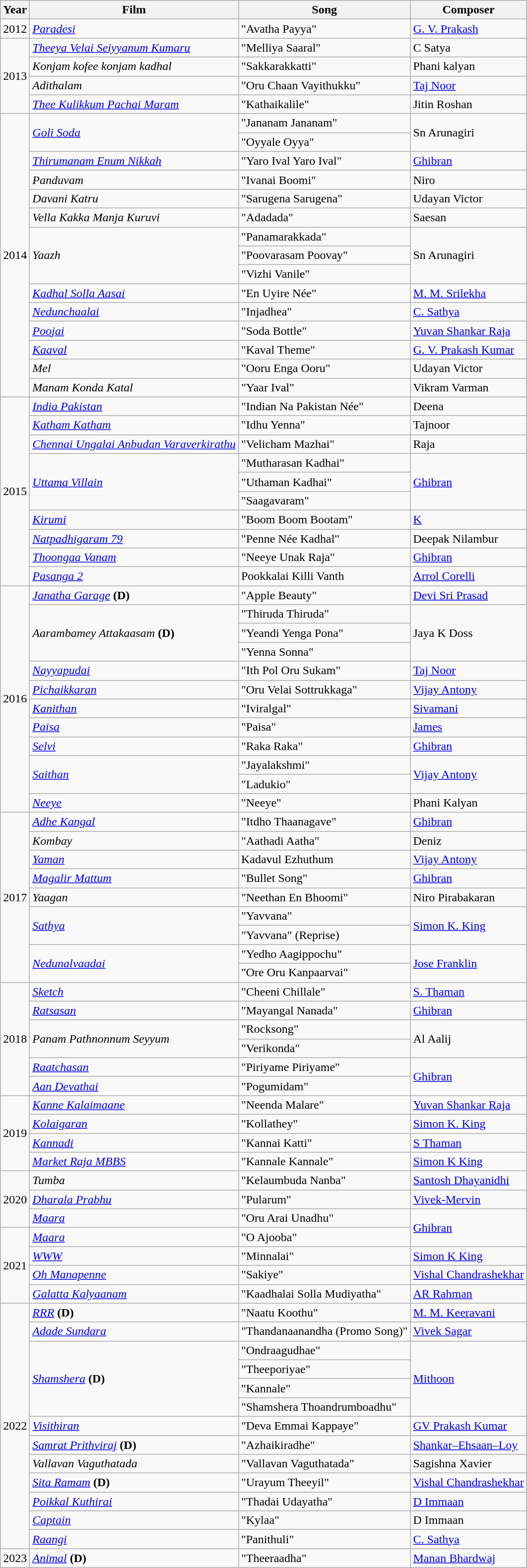<table class="wikitable sortable">
<tr>
<th>Year</th>
<th>Film</th>
<th>Song</th>
<th>Composer</th>
</tr>
<tr>
<td>2012</td>
<td><em><a href='#'>Paradesi</a></em></td>
<td>"Avatha Payya"</td>
<td><a href='#'>G. V. Prakash</a></td>
</tr>
<tr>
<td rowspan="4">2013</td>
<td><em><a href='#'>Theeya Velai Seiyyanum Kumaru</a></em></td>
<td>"Melliya Saaral"</td>
<td>C Satya</td>
</tr>
<tr>
<td><em>Konjam kofee konjam kadhal</em></td>
<td>"Sakkarakkatti"</td>
<td>Phani kalyan</td>
</tr>
<tr>
<td><em>Adithalam</em></td>
<td>"Oru Chaan Vayithukku"</td>
<td><a href='#'>Taj Noor</a></td>
</tr>
<tr>
<td><em><a href='#'>Thee Kulikkum Pachai Maram</a></em></td>
<td>"Kathaikalile"</td>
<td>Jitin Roshan</td>
</tr>
<tr>
<td rowspan="15">2014</td>
<td rowspan="2"><em><a href='#'>Goli Soda</a></em></td>
<td>"Jananam Jananam"</td>
<td rowspan="2">Sn Arunagiri</td>
</tr>
<tr>
<td>"Oyyale Oyya"</td>
</tr>
<tr>
<td><em><a href='#'>Thirumanam Enum Nikkah</a></em></td>
<td>"Yaro Ival Yaro Ival"</td>
<td><a href='#'>Ghibran</a></td>
</tr>
<tr>
<td><em>Panduvam</em></td>
<td>"Ivanai Boomi"</td>
<td>Niro</td>
</tr>
<tr>
<td><em>Davani Katru</em></td>
<td>"Sarugena Sarugena"</td>
<td>Udayan Victor</td>
</tr>
<tr>
<td><em>Vella Kakka Manja Kuruvi</em></td>
<td>"Adadada"</td>
<td>Saesan</td>
</tr>
<tr>
<td rowspan="3"><em>Yaazh</em></td>
<td>"Panamarakkada"</td>
<td rowspan="3">Sn Arunagiri</td>
</tr>
<tr>
<td>"Poovarasam Poovay"</td>
</tr>
<tr>
<td>"Vizhi Vanile"</td>
</tr>
<tr>
<td><em><a href='#'>Kadhal Solla Aasai</a></em></td>
<td>"En Uyire Née"</td>
<td><a href='#'>M. M. Srilekha</a></td>
</tr>
<tr>
<td><em><a href='#'>Nedunchaalai</a></em></td>
<td>"Injadhea"</td>
<td><a href='#'>C. Sathya</a></td>
</tr>
<tr>
<td><em><a href='#'>Poojai</a></em></td>
<td>"Soda Bottle"</td>
<td><a href='#'>Yuvan Shankar Raja</a></td>
</tr>
<tr>
<td><em><a href='#'>Kaaval</a></em></td>
<td>"Kaval Theme"</td>
<td><a href='#'>G. V. Prakash Kumar</a></td>
</tr>
<tr>
<td><em>Mel</em></td>
<td>"Ooru Enga Ooru"</td>
<td>Udayan Victor</td>
</tr>
<tr>
<td><em>Manam Konda Katal</em></td>
<td>"Yaar Ival"</td>
<td>Vikram Varman</td>
</tr>
<tr>
<td rowspan="10">2015</td>
<td><em><a href='#'>India Pakistan</a></em></td>
<td>"Indian Na Pakistan Née"</td>
<td>Deena</td>
</tr>
<tr>
<td><em><a href='#'>Katham Katham</a></em></td>
<td>"Idhu Yenna"</td>
<td>Tajnoor</td>
</tr>
<tr>
<td><em><a href='#'>Chennai Ungalai Anbudan Varaverkirathu</a></em></td>
<td>"Velicham Mazhai"</td>
<td>Raja</td>
</tr>
<tr>
<td rowspan="3"><em><a href='#'>Uttama Villain</a></em></td>
<td>"Mutharasan Kadhai"</td>
<td rowspan="3"><a href='#'>Ghibran</a></td>
</tr>
<tr>
<td>"Uthaman Kadhai"</td>
</tr>
<tr>
<td>"Saagavaram"</td>
</tr>
<tr>
<td><em><a href='#'>Kirumi</a></em></td>
<td>"Boom Boom Bootam"</td>
<td><a href='#'>K</a></td>
</tr>
<tr>
<td><em><a href='#'>Natpadhigaram 79</a></em></td>
<td>"Penne Née Kadhal"</td>
<td>Deepak Nilambur</td>
</tr>
<tr>
<td><em><a href='#'>Thoongaa Vanam</a></em></td>
<td>"Neeye Unak Raja"</td>
<td><a href='#'>Ghibran</a></td>
</tr>
<tr>
<td><em><a href='#'>Pasanga 2</a></em></td>
<td>Pookkalai Killi Vanth</td>
<td><a href='#'>Arrol Corelli</a></td>
</tr>
<tr>
<td rowspan="12">2016</td>
<td><em><a href='#'>Janatha Garage</a></em> <strong>(D)</strong></td>
<td>"Apple Beauty"</td>
<td><a href='#'>Devi Sri Prasad</a></td>
</tr>
<tr>
<td rowspan="3"><em>Aarambamey Attakaasam</em> <strong>(D)</strong></td>
<td>"Thiruda Thiruda"</td>
<td rowspan="3">Jaya K Doss</td>
</tr>
<tr>
<td>"Yeandi Yenga Pona"</td>
</tr>
<tr>
<td>"Yenna Sonna"</td>
</tr>
<tr>
<td><em><a href='#'>Nayyapudai</a></em></td>
<td>"Ith Pol Oru Sukam"</td>
<td><a href='#'>Taj Noor</a></td>
</tr>
<tr>
<td><em><a href='#'>Pichaikkaran</a></em></td>
<td>"Oru Velai Sottrukkaga"</td>
<td><a href='#'>Vijay Antony</a></td>
</tr>
<tr>
<td><em><a href='#'>Kanithan</a></em></td>
<td>"Iviralgal"</td>
<td><a href='#'>Sivamani</a></td>
</tr>
<tr>
<td><em><a href='#'>Paisa</a></em></td>
<td>"Paisa"</td>
<td><a href='#'>James</a></td>
</tr>
<tr>
<td><em><a href='#'>Selvi</a></em></td>
<td>"Raka Raka"</td>
<td><a href='#'>Ghibran</a></td>
</tr>
<tr>
<td rowspan="2"><em><a href='#'>Saithan</a></em></td>
<td>"Jayalakshmi"</td>
<td rowspan="2"><a href='#'>Vijay Antony</a></td>
</tr>
<tr>
<td>"Ladukio"</td>
</tr>
<tr>
<td><em><a href='#'>Neeye</a></em></td>
<td>"Neeye"</td>
<td>Phani Kalyan</td>
</tr>
<tr>
<td rowspan="9">2017</td>
<td><em><a href='#'>Adhe Kangal</a></em></td>
<td>"Itdho Thaanagave"</td>
<td><a href='#'>Ghibran</a></td>
</tr>
<tr>
<td><em>Kombay</em></td>
<td>"Aathadi Aatha"</td>
<td>Deniz</td>
</tr>
<tr>
<td><em><a href='#'>Yaman</a></em></td>
<td>Kadavul Ezhuthum</td>
<td><a href='#'>Vijay Antony</a></td>
</tr>
<tr>
<td><em><a href='#'>Magalir Mattum</a></em></td>
<td>"Bullet Song"</td>
<td><a href='#'>Ghibran</a></td>
</tr>
<tr>
<td><em>Yaagan</em></td>
<td>"Neethan En Bhoomi"</td>
<td>Niro Pirabakaran</td>
</tr>
<tr>
<td rowspan="2"><em><a href='#'>Sathya</a></em></td>
<td>"Yavvana"</td>
<td rowspan="2"><a href='#'>Simon K. King</a></td>
</tr>
<tr>
<td>"Yavvana" (Reprise)</td>
</tr>
<tr>
<td rowspan="2"><em><a href='#'>Nedunalvaadai</a></em></td>
<td>"Yedho Aagippochu"</td>
<td rowspan="2"><a href='#'>Jose Franklin</a></td>
</tr>
<tr>
<td>"Ore Oru Kanpaarvai"</td>
</tr>
<tr>
<td rowspan="6">2018</td>
<td><em><a href='#'>Sketch</a></em></td>
<td>"Cheeni Chillale"</td>
<td><a href='#'>S. Thaman</a></td>
</tr>
<tr>
<td><em><a href='#'>Ratsasan</a></em></td>
<td>"Mayangal Nanada"</td>
<td><a href='#'>Ghibran</a></td>
</tr>
<tr>
<td rowspan="2"><em>Panam Pathnonnum Seyyum</em></td>
<td>"Rocksong"</td>
<td rowspan="2">Al Aalij</td>
</tr>
<tr>
<td>"Verikonda"</td>
</tr>
<tr>
<td><em><a href='#'>Raatchasan</a></em></td>
<td>"Piriyame Piriyame"</td>
<td rowspan="2"><a href='#'>Ghibran</a></td>
</tr>
<tr>
<td><em><a href='#'>Aan Devathai</a></em></td>
<td>"Pogumidam"</td>
</tr>
<tr>
<td rowspan="4">2019</td>
<td><em><a href='#'>Kanne Kalaimaane</a></em></td>
<td>"Neenda Malare"</td>
<td><a href='#'>Yuvan Shankar Raja</a></td>
</tr>
<tr>
<td><em><a href='#'>Kolaigaran</a></em></td>
<td>"Kollathey"</td>
<td><a href='#'>Simon K. King</a></td>
</tr>
<tr>
<td><em><a href='#'>Kannadi</a></em></td>
<td>"Kannai Katti"</td>
<td><a href='#'>S Thaman</a></td>
</tr>
<tr>
<td><em><a href='#'>Market Raja MBBS</a></em></td>
<td>"Kannale Kannale"</td>
<td><a href='#'>Simon K King</a></td>
</tr>
<tr>
<td rowspan="3">2020</td>
<td><em>Tumba</em></td>
<td>"Kelaumbuda Nanba"</td>
<td><a href='#'>Santosh Dhayanidhi</a></td>
</tr>
<tr>
<td><em><a href='#'>Dharala Prabhu</a></em></td>
<td>"Pularum"</td>
<td><a href='#'>Vivek-Mervin</a></td>
</tr>
<tr>
<td><em><a href='#'>Maara</a></em></td>
<td>"Oru Arai Unadhu"</td>
<td rowspan="2"><a href='#'>Ghibran</a></td>
</tr>
<tr>
<td rowspan="4">2021</td>
<td><em><a href='#'>Maara</a></em></td>
<td>"O Ajooba"</td>
</tr>
<tr>
<td><em><a href='#'>WWW</a></em></td>
<td>"Minnalai"</td>
<td><a href='#'>Simon K King</a></td>
</tr>
<tr>
<td><em><a href='#'>Oh Manapenne</a></em></td>
<td>"Sakiye"</td>
<td><a href='#'>Vishal Chandrashekhar</a></td>
</tr>
<tr>
<td><a href='#'><em>Galatta Kalyaanam</em></a></td>
<td>"Kaadhalai Solla Mudiyatha"</td>
<td><a href='#'>AR Rahman</a></td>
</tr>
<tr>
<td rowspan="13">2022</td>
<td><em><a href='#'>RRR</a></em> <strong>(D)</strong></td>
<td>"Naatu Koothu"</td>
<td><a href='#'>M. M. Keeravani</a></td>
</tr>
<tr>
<td><em><a href='#'>Adade Sundara</a></em></td>
<td>"Thandanaanandha (Promo Song)"</td>
<td><a href='#'>Vivek Sagar</a></td>
</tr>
<tr>
<td rowspan=4><em><a href='#'>Shamshera</a></em> <strong>(D)</strong></td>
<td>"Ondraagudhae"</td>
<td rowspan="4"><a href='#'>Mithoon</a></td>
</tr>
<tr>
<td>"Theeporiyae"</td>
</tr>
<tr>
<td>"Kannale"</td>
</tr>
<tr>
<td>"Shamshera Thoandrumboadhu"</td>
</tr>
<tr>
<td rowspan=1><em><a href='#'>Visithiran</a></em></td>
<td>"Deva Emmai Kappaye"</td>
<td rowspan=1><a href='#'>GV Prakash Kumar</a></td>
</tr>
<tr>
<td rowspan=1><a href='#'><em>Samrat Prithviraj</em></a> <strong>(D)</strong></td>
<td>"Azhaikiradhe"</td>
<td rowspan=1><a href='#'>Shankar–Ehsaan–Loy</a></td>
</tr>
<tr>
<td rowspan=1><em>Vallavan Vaguthatada</em></td>
<td>"Vallavan Vaguthatada"</td>
<td rowspan=1>Sagishna Xavier</td>
</tr>
<tr>
<td rowspan=1><a href='#'><em>Sita Ramam</em></a> <strong>(D)</strong></td>
<td>"Urayum Theeyil"</td>
<td rowspan=1><a href='#'>Vishal Chandrashekhar</a></td>
</tr>
<tr>
<td rowspan=1><a href='#'><em>Poikkal Kuthirai</em></a></td>
<td>"Thadai Udayatha"</td>
<td rowspan=1><a href='#'>D Immaan</a></td>
</tr>
<tr>
<td rowspan=1><a href='#'><em>Captain</em></a></td>
<td>"Kylaa"</td>
<td rowspan=1>D Immaan</td>
</tr>
<tr>
<td rowspan=1><em><a href='#'>Raangi</a></em></td>
<td>"Panithuli"</td>
<td rowspan=1><a href='#'>C. Sathya</a></td>
</tr>
<tr>
<td>2023</td>
<td><em><a href='#'>Animal</a></em> <strong>(D)</strong></td>
<td>"Theeraadha"</td>
<td><a href='#'>Manan Bhardwaj</a></td>
</tr>
</table>
